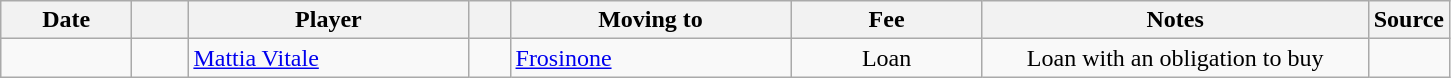<table class="wikitable sortable">
<tr>
<th style="width:80px;">Date</th>
<th style="width:30px;"></th>
<th style="width:180px;">Player</th>
<th style="width:20px;"></th>
<th style="width:180px;">Moving to</th>
<th style="width:120px;" class="unsortable">Fee</th>
<th style="width:250px;" class="unsortable">Notes</th>
<th style="width:20px;">Source</th>
</tr>
<tr>
<td></td>
<td align=center></td>
<td> <a href='#'>Mattia Vitale</a></td>
<td align=center></td>
<td> <a href='#'>Frosinone</a></td>
<td align=center>Loan</td>
<td align=center>Loan with an obligation to buy</td>
<td></td>
</tr>
</table>
